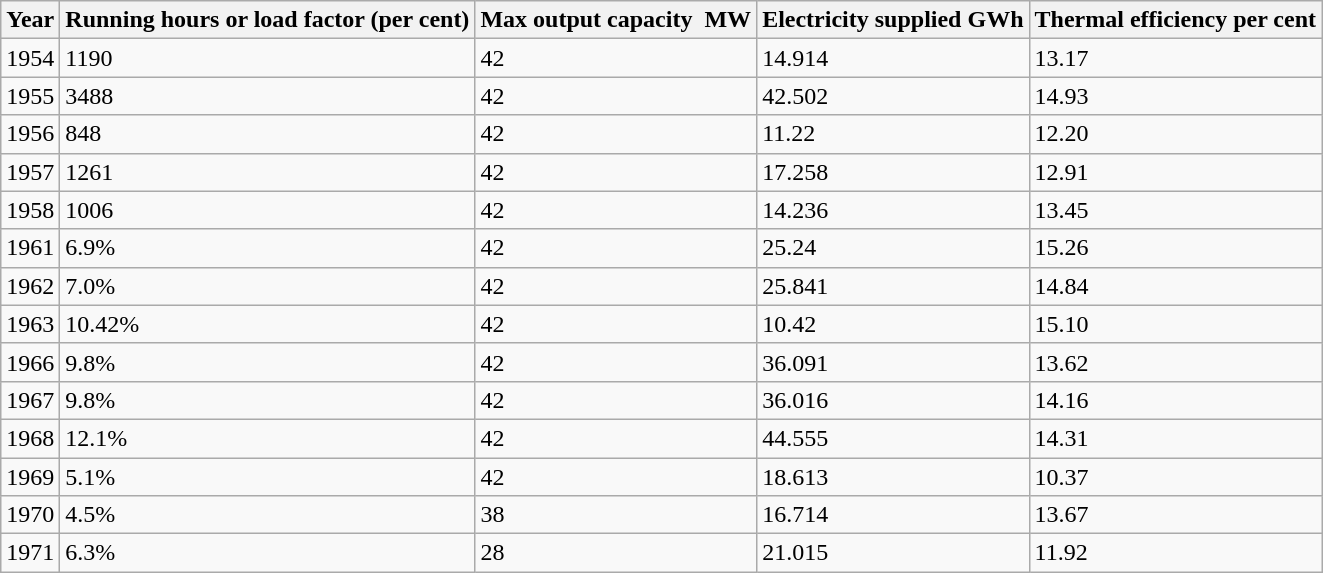<table class="wikitable">
<tr>
<th>Year</th>
<th>Running hours or load factor (per cent)</th>
<th>Max output capacity  MW</th>
<th>Electricity supplied GWh</th>
<th>Thermal efficiency per cent</th>
</tr>
<tr>
<td>1954</td>
<td>1190</td>
<td>42</td>
<td>14.914</td>
<td>13.17</td>
</tr>
<tr>
<td>1955</td>
<td>3488</td>
<td>42</td>
<td>42.502</td>
<td>14.93</td>
</tr>
<tr>
<td>1956</td>
<td>848</td>
<td>42</td>
<td>11.22</td>
<td>12.20</td>
</tr>
<tr>
<td>1957</td>
<td>1261</td>
<td>42</td>
<td>17.258</td>
<td>12.91</td>
</tr>
<tr>
<td>1958</td>
<td>1006</td>
<td>42</td>
<td>14.236</td>
<td>13.45</td>
</tr>
<tr>
<td>1961</td>
<td>6.9%</td>
<td>42</td>
<td>25.24</td>
<td>15.26</td>
</tr>
<tr>
<td>1962</td>
<td>7.0%</td>
<td>42</td>
<td>25.841</td>
<td>14.84</td>
</tr>
<tr>
<td>1963</td>
<td>10.42%</td>
<td>42</td>
<td>10.42</td>
<td>15.10</td>
</tr>
<tr>
<td>1966</td>
<td>9.8%</td>
<td>42</td>
<td>36.091</td>
<td>13.62</td>
</tr>
<tr>
<td>1967</td>
<td>9.8%</td>
<td>42</td>
<td>36.016</td>
<td>14.16</td>
</tr>
<tr>
<td>1968</td>
<td>12.1%</td>
<td>42</td>
<td>44.555</td>
<td>14.31</td>
</tr>
<tr>
<td>1969</td>
<td>5.1%</td>
<td>42</td>
<td>18.613</td>
<td>10.37</td>
</tr>
<tr>
<td>1970</td>
<td>4.5%</td>
<td>38</td>
<td>16.714</td>
<td>13.67</td>
</tr>
<tr>
<td>1971</td>
<td>6.3%</td>
<td>28</td>
<td>21.015</td>
<td>11.92</td>
</tr>
</table>
